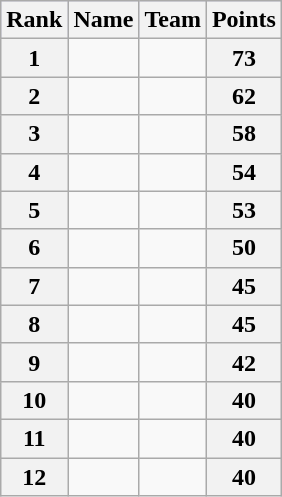<table class="wikitable">
<tr style="background:#ccccff;">
<th>Rank</th>
<th>Name</th>
<th>Team</th>
<th>Points</th>
</tr>
<tr>
<th>1</th>
<td></td>
<td></td>
<th>73</th>
</tr>
<tr>
<th>2</th>
<td></td>
<td></td>
<th>62</th>
</tr>
<tr>
<th>3</th>
<td></td>
<td></td>
<th>58</th>
</tr>
<tr>
<th>4</th>
<td></td>
<td></td>
<th>54</th>
</tr>
<tr>
<th>5</th>
<td></td>
<td></td>
<th>53</th>
</tr>
<tr>
<th>6</th>
<td></td>
<td></td>
<th>50</th>
</tr>
<tr>
<th>7</th>
<td></td>
<td></td>
<th>45</th>
</tr>
<tr>
<th>8</th>
<td></td>
<td></td>
<th>45</th>
</tr>
<tr>
<th>9</th>
<td></td>
<td></td>
<th>42</th>
</tr>
<tr>
<th>10</th>
<td></td>
<td></td>
<th>40</th>
</tr>
<tr>
<th>11</th>
<td></td>
<td></td>
<th>40</th>
</tr>
<tr>
<th>12</th>
<td></td>
<td></td>
<th>40</th>
</tr>
</table>
